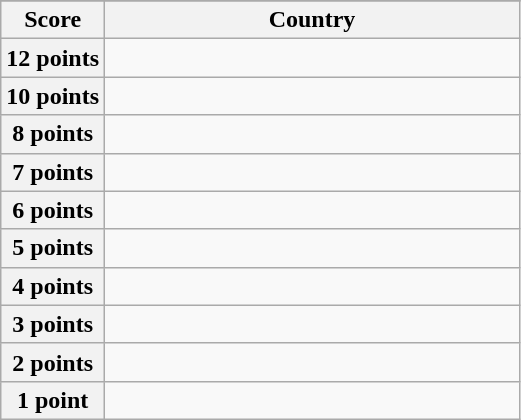<table class="wikitable">
<tr>
</tr>
<tr>
<th scope="col" width="20%">Score</th>
<th scope="col">Country</th>
</tr>
<tr>
<th scope="row">12 points</th>
<td></td>
</tr>
<tr>
<th scope="row">10 points</th>
<td></td>
</tr>
<tr>
<th scope="row">8 points</th>
<td></td>
</tr>
<tr>
<th scope="row">7 points</th>
<td></td>
</tr>
<tr>
<th scope="row">6 points</th>
<td></td>
</tr>
<tr>
<th scope="row">5 points</th>
<td></td>
</tr>
<tr>
<th scope="row">4 points</th>
<td></td>
</tr>
<tr>
<th scope="row">3 points</th>
<td></td>
</tr>
<tr>
<th scope="row">2 points</th>
<td></td>
</tr>
<tr>
<th scope="row">1 point</th>
<td></td>
</tr>
</table>
